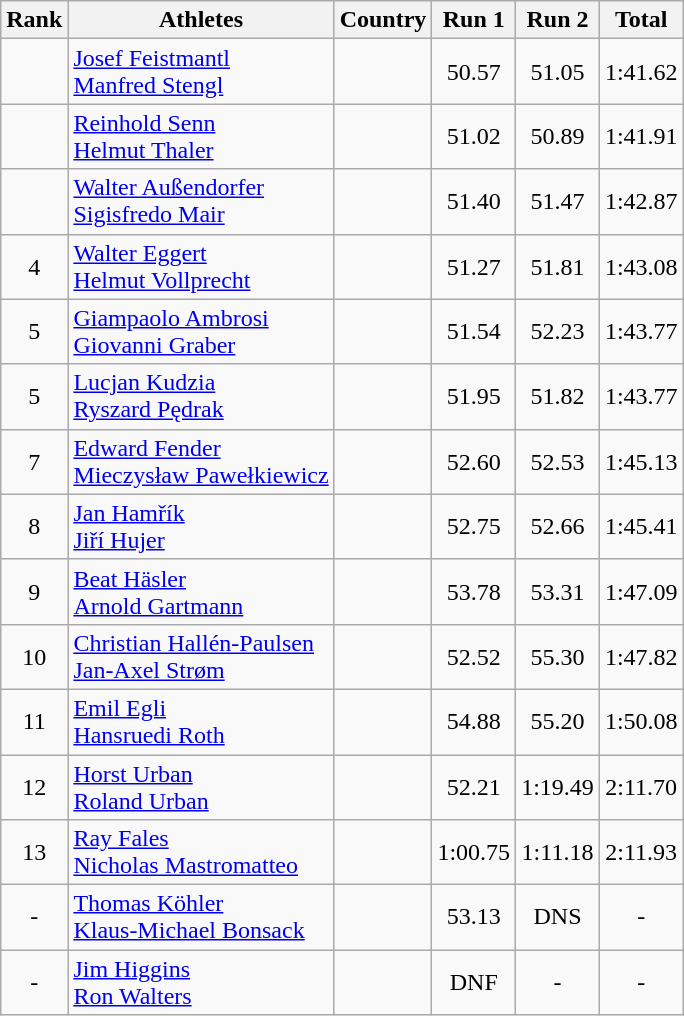<table class="wikitable sortable" style="text-align:center">
<tr>
<th>Rank</th>
<th>Athletes</th>
<th>Country</th>
<th>Run 1</th>
<th>Run 2</th>
<th>Total</th>
</tr>
<tr>
<td></td>
<td align=left><a href='#'>Josef Feistmantl</a> <br> <a href='#'>Manfred Stengl</a></td>
<td align=left></td>
<td>50.57</td>
<td>51.05</td>
<td>1:41.62</td>
</tr>
<tr>
<td></td>
<td align=left><a href='#'>Reinhold Senn</a> <br> <a href='#'>Helmut Thaler</a></td>
<td align=left></td>
<td>51.02</td>
<td>50.89</td>
<td>1:41.91</td>
</tr>
<tr>
<td></td>
<td align=left><a href='#'>Walter Außendorfer</a> <br> <a href='#'>Sigisfredo Mair</a></td>
<td align=left></td>
<td>51.40</td>
<td>51.47</td>
<td>1:42.87</td>
</tr>
<tr>
<td>4</td>
<td align=left><a href='#'>Walter Eggert</a> <br> <a href='#'>Helmut Vollprecht</a></td>
<td align=left></td>
<td>51.27</td>
<td>51.81</td>
<td>1:43.08</td>
</tr>
<tr>
<td>5</td>
<td align=left><a href='#'>Giampaolo Ambrosi</a> <br> <a href='#'>Giovanni Graber</a></td>
<td align=left></td>
<td>51.54</td>
<td>52.23</td>
<td>1:43.77</td>
</tr>
<tr>
<td>5</td>
<td align=left><a href='#'>Lucjan Kudzia</a> <br> <a href='#'>Ryszard Pędrak</a></td>
<td align=left></td>
<td>51.95</td>
<td>51.82</td>
<td>1:43.77</td>
</tr>
<tr>
<td>7</td>
<td align=left><a href='#'>Edward Fender</a> <br> <a href='#'>Mieczysław Pawełkiewicz</a></td>
<td align=left></td>
<td>52.60</td>
<td>52.53</td>
<td>1:45.13</td>
</tr>
<tr>
<td>8</td>
<td align=left><a href='#'>Jan Hamřík</a> <br> <a href='#'>Jiří Hujer</a></td>
<td align=left></td>
<td>52.75</td>
<td>52.66</td>
<td>1:45.41</td>
</tr>
<tr>
<td>9</td>
<td align=left><a href='#'>Beat Häsler</a> <br> <a href='#'>Arnold Gartmann</a></td>
<td align=left></td>
<td>53.78</td>
<td>53.31</td>
<td>1:47.09</td>
</tr>
<tr>
<td>10</td>
<td align=left><a href='#'>Christian Hallén-Paulsen</a> <br> <a href='#'>Jan-Axel Strøm</a></td>
<td align=left></td>
<td>52.52</td>
<td>55.30</td>
<td>1:47.82</td>
</tr>
<tr>
<td>11</td>
<td align=left><a href='#'>Emil Egli</a> <br> <a href='#'>Hansruedi Roth</a></td>
<td align=left></td>
<td>54.88</td>
<td>55.20</td>
<td>1:50.08</td>
</tr>
<tr>
<td>12</td>
<td align=left><a href='#'>Horst Urban</a> <br> <a href='#'>Roland Urban</a></td>
<td align=left></td>
<td>52.21</td>
<td>1:19.49</td>
<td>2:11.70</td>
</tr>
<tr>
<td>13</td>
<td align=left><a href='#'>Ray Fales</a> <br> <a href='#'>Nicholas Mastromatteo</a></td>
<td align=left></td>
<td>1:00.75</td>
<td>1:11.18</td>
<td>2:11.93</td>
</tr>
<tr>
<td>-</td>
<td align=left><a href='#'>Thomas Köhler</a> <br> <a href='#'>Klaus-Michael Bonsack</a></td>
<td align=left></td>
<td>53.13</td>
<td>DNS</td>
<td>-</td>
</tr>
<tr>
<td>-</td>
<td align=left><a href='#'>Jim Higgins</a> <br> <a href='#'>Ron Walters</a></td>
<td align=left></td>
<td>DNF</td>
<td>-</td>
<td>-</td>
</tr>
</table>
